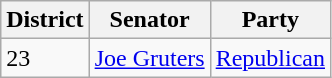<table class="wikitable">
<tr>
<th>District</th>
<th>Senator</th>
<th>Party</th>
</tr>
<tr>
<td>23</td>
<td><a href='#'>Joe Gruters</a></td>
<td><a href='#'>Republican</a></td>
</tr>
</table>
